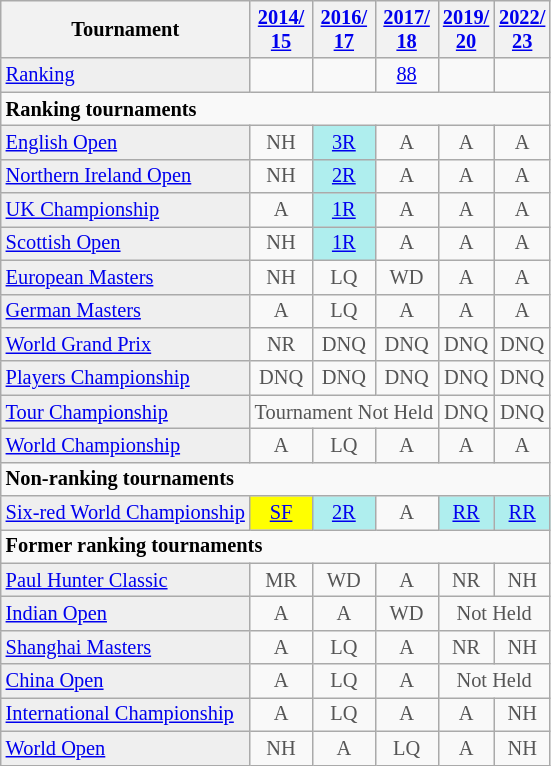<table class="wikitable" style="font-size:85%;">
<tr>
<th>Tournament</th>
<th><a href='#'>2014/<br>15</a></th>
<th><a href='#'>2016/<br>17</a></th>
<th><a href='#'>2017/<br>18</a></th>
<th><a href='#'>2019/<br>20</a></th>
<th><a href='#'>2022/<br>23</a></th>
</tr>
<tr>
<td style="background:#EFEFEF;"><a href='#'>Ranking</a></td>
<td align="center"></td>
<td align="center"></td>
<td align="center"><a href='#'>88</a></td>
<td align="center"></td>
<td align="center"></td>
</tr>
<tr>
<td colspan="10"><strong>Ranking tournaments</strong></td>
</tr>
<tr>
<td style="background:#EFEFEF;"><a href='#'>English Open</a></td>
<td align="center" style="color:#555555;">NH</td>
<td align="center" style="background:#afeeee;"><a href='#'>3R</a></td>
<td align="center" style="color:#555555;">A</td>
<td align="center" style="color:#555555;">A</td>
<td align="center" style="color:#555555;">A</td>
</tr>
<tr>
<td style="background:#EFEFEF;"><a href='#'>Northern Ireland Open</a></td>
<td align="center" style="color:#555555;">NH</td>
<td align="center" style="background:#afeeee;"><a href='#'>2R</a></td>
<td align="center" style="color:#555555;">A</td>
<td align="center" style="color:#555555;">A</td>
<td align="center" style="color:#555555;">A</td>
</tr>
<tr>
<td style="background:#EFEFEF;"><a href='#'>UK Championship</a></td>
<td align="center" style="color:#555555;">A</td>
<td align="center" style="background:#afeeee;"><a href='#'>1R</a></td>
<td align="center" style="color:#555555;">A</td>
<td align="center" style="color:#555555;">A</td>
<td align="center" style="color:#555555;">A</td>
</tr>
<tr>
<td style="background:#EFEFEF;"><a href='#'>Scottish Open</a></td>
<td align="center" style="color:#555555;">NH</td>
<td align="center" style="background:#afeeee;"><a href='#'>1R</a></td>
<td align="center" style="color:#555555;">A</td>
<td align="center" style="color:#555555;">A</td>
<td align="center" style="color:#555555;">A</td>
</tr>
<tr>
<td style="background:#EFEFEF;"><a href='#'>European Masters</a></td>
<td align="center" style="color:#555555;">NH</td>
<td align="center" style="color:#555555;">LQ</td>
<td align="center" style="color:#555555;">WD</td>
<td align="center" style="color:#555555;">A</td>
<td align="center" style="color:#555555;">A</td>
</tr>
<tr>
<td style="background:#EFEFEF;"><a href='#'>German Masters</a></td>
<td align="center" style="color:#555555;">A</td>
<td align="center" style="color:#555555;">LQ</td>
<td align="center" style="color:#555555;">A</td>
<td align="center" style="color:#555555;">A</td>
<td align="center" style="color:#555555;">A</td>
</tr>
<tr>
<td style="background:#EFEFEF;"><a href='#'>World Grand Prix</a></td>
<td align="center" style="color:#555555;">NR</td>
<td align="center" style="color:#555555;">DNQ</td>
<td align="center" style="color:#555555;">DNQ</td>
<td align="center" style="color:#555555;">DNQ</td>
<td align="center" style="color:#555555;">DNQ</td>
</tr>
<tr>
<td style="background:#EFEFEF;"><a href='#'>Players Championship</a></td>
<td align="center" style="color:#555555;">DNQ</td>
<td align="center" style="color:#555555;">DNQ</td>
<td align="center" style="color:#555555;">DNQ</td>
<td align="center" style="color:#555555;">DNQ</td>
<td align="center" style="color:#555555;">DNQ</td>
</tr>
<tr>
<td style="background:#EFEFEF;"><a href='#'>Tour Championship</a></td>
<td align="center" colspan="3" style="color:#555555;">Tournament Not Held</td>
<td align="center" style="color:#555555;">DNQ</td>
<td align="center" style="color:#555555;">DNQ</td>
</tr>
<tr>
<td style="background:#EFEFEF;"><a href='#'>World Championship</a></td>
<td align="center" style="color:#555555;">A</td>
<td align="center" style="color:#555555;">LQ</td>
<td align="center" style="color:#555555;">A</td>
<td align="center" style="color:#555555;">A</td>
<td align="center" style="color:#555555;">A</td>
</tr>
<tr>
<td colspan="10"><strong>Non-ranking tournaments</strong></td>
</tr>
<tr>
<td style="background:#EFEFEF;"><a href='#'>Six-red World Championship</a></td>
<td align="center" style="background:yellow;"><a href='#'>SF</a></td>
<td align="center" style="background:#afeeee;"><a href='#'>2R</a></td>
<td align="center" style="color:#555555;">A</td>
<td align="center" style="background:#afeeee;"><a href='#'>RR</a></td>
<td align="center" style="background:#afeeee;"><a href='#'>RR</a></td>
</tr>
<tr>
<td colspan="10"><strong>Former ranking tournaments</strong></td>
</tr>
<tr>
<td style="background:#EFEFEF;"><a href='#'>Paul Hunter Classic</a></td>
<td align="center" style="color:#555555;">MR</td>
<td align="center" style="color:#555555;">WD</td>
<td align="center" style="color:#555555;">A</td>
<td align="center" style="color:#555555;">NR</td>
<td align="center" style="color:#555555;">NH</td>
</tr>
<tr>
<td style="background:#EFEFEF;"><a href='#'>Indian Open</a></td>
<td align="center" style="color:#555555;">A</td>
<td align="center" style="color:#555555;">A</td>
<td align="center" style="color:#555555;">WD</td>
<td align="center" colspan="2" style="color:#555555;">Not Held</td>
</tr>
<tr>
<td style="background:#EFEFEF;"><a href='#'>Shanghai Masters</a></td>
<td align="center" style="color:#555555;">A</td>
<td align="center" style="color:#555555;">LQ</td>
<td align="center" style="color:#555555;">A</td>
<td align="center" style="color:#555555;">NR</td>
<td align="center" style="color:#555555;">NH</td>
</tr>
<tr>
<td style="background:#EFEFEF;"><a href='#'>China Open</a></td>
<td align="center" style="color:#555555;">A</td>
<td align="center" style="color:#555555;">LQ</td>
<td align="center" style="color:#555555;">A</td>
<td align="center" colspan="2" style="color:#555555;">Not Held</td>
</tr>
<tr>
<td style="background:#EFEFEF;"><a href='#'>International Championship</a></td>
<td align="center" style="color:#555555;">A</td>
<td align="center" style="color:#555555;">LQ</td>
<td align="center" style="color:#555555;">A</td>
<td align="center" style="color:#555555;">A</td>
<td align="center" style="color:#555555;">NH</td>
</tr>
<tr>
<td style="background:#EFEFEF;"><a href='#'>World Open</a></td>
<td align="center" style="color:#555555;">NH</td>
<td align="center" style="color:#555555;">A</td>
<td align="center" style="color:#555555;">LQ</td>
<td align="center" style="color:#555555;">A</td>
<td align="center" style="color:#555555;">NH</td>
</tr>
</table>
